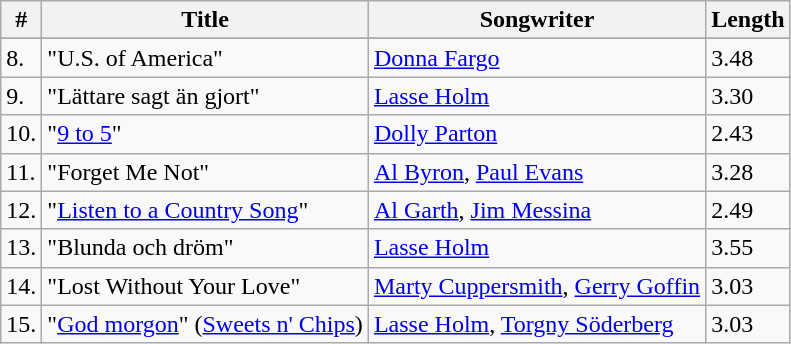<table class="wikitable">
<tr>
<th>#</th>
<th>Title</th>
<th>Songwriter</th>
<th>Length</th>
</tr>
<tr bgcolor="#ebf5ff">
</tr>
<tr>
<td>8.</td>
<td>"U.S. of America"</td>
<td><a href='#'>Donna Fargo</a></td>
<td>3.48</td>
</tr>
<tr>
<td>9.</td>
<td>"Lättare sagt än gjort"</td>
<td><a href='#'>Lasse Holm</a></td>
<td>3.30</td>
</tr>
<tr>
<td>10.</td>
<td>"<a href='#'>9 to 5</a>"</td>
<td><a href='#'>Dolly Parton</a></td>
<td>2.43</td>
</tr>
<tr>
<td>11.</td>
<td>"Forget Me Not"</td>
<td><a href='#'>Al Byron</a>, <a href='#'>Paul Evans</a></td>
<td>3.28</td>
</tr>
<tr>
<td>12.</td>
<td>"<a href='#'>Listen to a Country Song</a>"</td>
<td><a href='#'>Al Garth</a>, <a href='#'>Jim Messina</a></td>
<td>2.49</td>
</tr>
<tr>
<td>13.</td>
<td>"Blunda och dröm"</td>
<td><a href='#'>Lasse Holm</a></td>
<td>3.55</td>
</tr>
<tr>
<td>14.</td>
<td>"Lost Without Your Love"</td>
<td><a href='#'>Marty Cuppersmith</a>, <a href='#'>Gerry Goffin</a></td>
<td>3.03</td>
</tr>
<tr>
<td>15.</td>
<td>"<a href='#'>God morgon</a>" (<a href='#'>Sweets n' Chips</a>)</td>
<td><a href='#'>Lasse Holm</a>, <a href='#'>Torgny Söderberg</a></td>
<td>3.03</td>
</tr>
</table>
